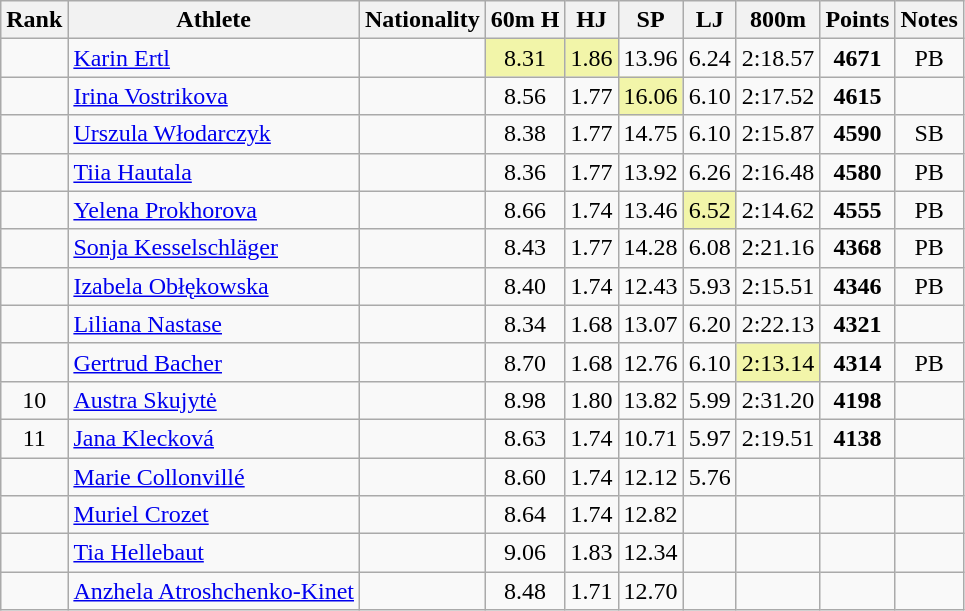<table class="wikitable sortable" style=" text-align:center">
<tr>
<th>Rank</th>
<th>Athlete</th>
<th>Nationality</th>
<th>60m H</th>
<th>HJ</th>
<th>SP</th>
<th>LJ</th>
<th>800m</th>
<th>Points</th>
<th>Notes</th>
</tr>
<tr>
<td></td>
<td align=left><a href='#'>Karin Ertl</a></td>
<td align=left></td>
<td bgcolor=#F2F5A9>8.31</td>
<td bgcolor=#F2F5A9>1.86</td>
<td>13.96</td>
<td>6.24</td>
<td>2:18.57</td>
<td><strong>4671</strong></td>
<td>PB</td>
</tr>
<tr>
<td></td>
<td align=left><a href='#'>Irina Vostrikova</a></td>
<td align=left></td>
<td>8.56</td>
<td>1.77</td>
<td bgcolor=#F2F5A9>16.06</td>
<td>6.10</td>
<td>2:17.52</td>
<td><strong>4615</strong></td>
<td></td>
</tr>
<tr>
<td></td>
<td align=left><a href='#'>Urszula Włodarczyk</a></td>
<td align=left></td>
<td>8.38</td>
<td>1.77</td>
<td>14.75</td>
<td>6.10</td>
<td>2:15.87</td>
<td><strong>4590</strong></td>
<td>SB</td>
</tr>
<tr>
<td></td>
<td align=left><a href='#'>Tiia Hautala</a></td>
<td align=left></td>
<td>8.36</td>
<td>1.77</td>
<td>13.92</td>
<td>6.26</td>
<td>2:16.48</td>
<td><strong>4580</strong></td>
<td>PB</td>
</tr>
<tr>
<td></td>
<td align=left><a href='#'>Yelena Prokhorova</a></td>
<td align=left></td>
<td>8.66</td>
<td>1.74</td>
<td>13.46</td>
<td bgcolor=#F2F5A9>6.52</td>
<td>2:14.62</td>
<td><strong>4555</strong></td>
<td>PB</td>
</tr>
<tr>
<td></td>
<td align=left><a href='#'>Sonja Kesselschläger</a></td>
<td align=left></td>
<td>8.43</td>
<td>1.77</td>
<td>14.28</td>
<td>6.08</td>
<td>2:21.16</td>
<td><strong>4368</strong></td>
<td>PB</td>
</tr>
<tr>
<td></td>
<td align=left><a href='#'>Izabela Obłękowska</a></td>
<td align=left></td>
<td>8.40</td>
<td>1.74</td>
<td>12.43</td>
<td>5.93</td>
<td>2:15.51</td>
<td><strong>4346</strong></td>
<td>PB</td>
</tr>
<tr>
<td></td>
<td align=left><a href='#'>Liliana Nastase</a></td>
<td align=left></td>
<td>8.34</td>
<td>1.68</td>
<td>13.07</td>
<td>6.20</td>
<td>2:22.13</td>
<td><strong>4321</strong></td>
<td></td>
</tr>
<tr>
<td></td>
<td align=left><a href='#'>Gertrud Bacher</a></td>
<td align=left></td>
<td>8.70</td>
<td>1.68</td>
<td>12.76</td>
<td>6.10</td>
<td bgcolor=#F2F5A9>2:13.14</td>
<td><strong>4314</strong></td>
<td>PB</td>
</tr>
<tr>
<td>10</td>
<td align=left><a href='#'>Austra Skujytė</a></td>
<td align=left></td>
<td>8.98</td>
<td>1.80</td>
<td>13.82</td>
<td>5.99</td>
<td>2:31.20</td>
<td><strong>4198</strong></td>
<td></td>
</tr>
<tr>
<td>11</td>
<td align=left><a href='#'>Jana Klecková</a></td>
<td align=left></td>
<td>8.63</td>
<td>1.74</td>
<td>10.71</td>
<td>5.97</td>
<td>2:19.51</td>
<td><strong>4138</strong></td>
<td></td>
</tr>
<tr>
<td></td>
<td align=left><a href='#'>Marie Collonvillé</a></td>
<td align=left></td>
<td>8.60</td>
<td>1.74</td>
<td>12.12</td>
<td>5.76</td>
<td></td>
<td><strong></strong></td>
<td></td>
</tr>
<tr>
<td></td>
<td align=left><a href='#'>Muriel Crozet</a></td>
<td align=left></td>
<td>8.64</td>
<td>1.74</td>
<td>12.82</td>
<td></td>
<td></td>
<td><strong></strong></td>
<td></td>
</tr>
<tr>
<td></td>
<td align=left><a href='#'>Tia Hellebaut</a></td>
<td align=left></td>
<td>9.06</td>
<td>1.83</td>
<td>12.34</td>
<td></td>
<td></td>
<td><strong></strong></td>
<td></td>
</tr>
<tr>
<td></td>
<td align=left><a href='#'>Anzhela Atroshchenko-Kinet</a></td>
<td align=left></td>
<td>8.48</td>
<td>1.71</td>
<td>12.70</td>
<td></td>
<td></td>
<td><strong></strong></td>
<td></td>
</tr>
</table>
